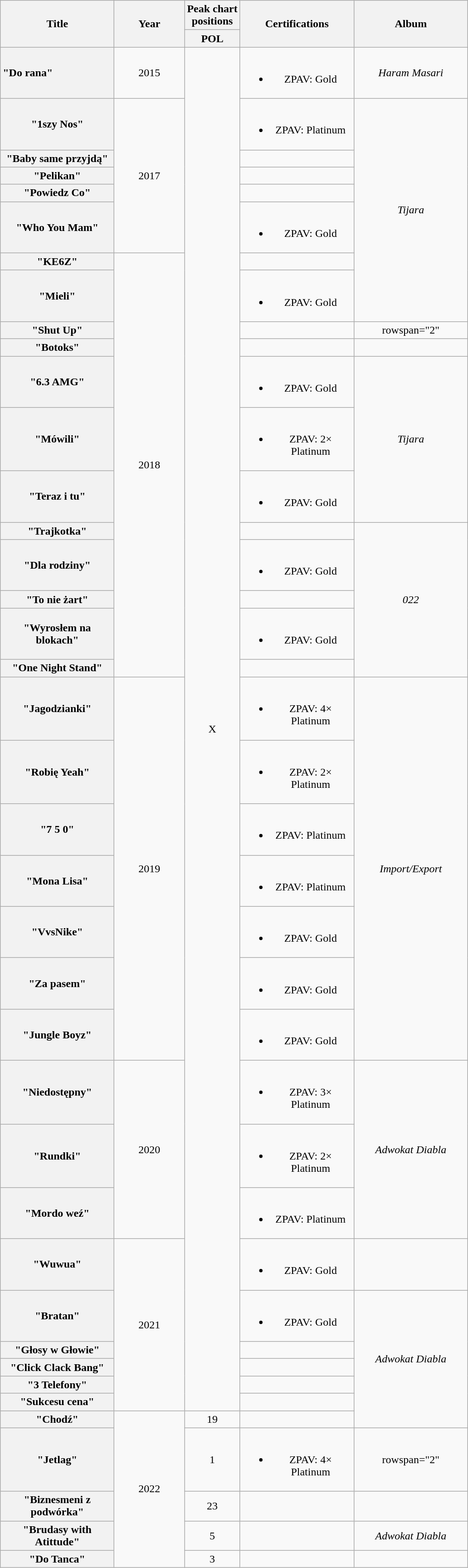<table class="wikitable plainrowheaders" style="text-align:center">
<tr>
<th rowspan="2" scope="col" style="width:10em">Title</th>
<th rowspan="2" scope="col" style="width:6em">Year</th>
<th rowspan="1" style"width:6em">Peak chart<br>positions</th>
<th rowspan="2" scope="col" style="width:10em">Certifications</th>
<th scope="col" rowspan="2" style="width:10em">Album</th>
</tr>
<tr>
<th>POL<br></th>
</tr>
<tr>
<th scope="row" style="text-align:left">"Do rana"</th>
<td>2015</td>
<td rowspan="34">X</td>
<td><br><ul><li>ZPAV: Gold</li></ul></td>
<td><em>Haram Masari</em></td>
</tr>
<tr>
<th scope="row">"1szy Nos"</th>
<td rowspan="5">2017</td>
<td><br><ul><li>ZPAV: Platinum</li></ul></td>
<td rowspan="7"><em>Tijara</em></td>
</tr>
<tr>
<th scope="row">"Baby same przyjdą"</th>
<td></td>
</tr>
<tr>
<th scope="row">"Pelikan"</th>
<td></td>
</tr>
<tr>
<th scope="row">"Powiedz Co"</th>
<td></td>
</tr>
<tr>
<th scope="row">"Who You Mam"</th>
<td><br><ul><li>ZPAV: Gold</li></ul></td>
</tr>
<tr>
<th scope="row">"KE6Z"<br></th>
<td rowspan="12">2018</td>
<td></td>
</tr>
<tr>
<th scope="row">"Mieli"</th>
<td><br><ul><li>ZPAV: Gold</li></ul></td>
</tr>
<tr>
<th scope="row">"Shut Up"<br></th>
<td></td>
<td>rowspan="2" </td>
</tr>
<tr>
<th scope="row">"Botoks"</th>
<td></td>
</tr>
<tr>
<th scope="row">"6.3 AMG"</th>
<td><br><ul><li>ZPAV: Gold</li></ul></td>
<td rowspan="3"><em>Tijara</em></td>
</tr>
<tr>
<th scope="row">"Mówili"</th>
<td><br><ul><li>ZPAV: 2× Platinum</li></ul></td>
</tr>
<tr>
<th scope="row">"Teraz i tu"<br></th>
<td><br><ul><li>ZPAV: Gold</li></ul></td>
</tr>
<tr>
<th scope="row">"Trajkotka"</th>
<td></td>
<td rowspan="5"><em>022</em></td>
</tr>
<tr>
<th scope="row">"Dla rodziny"</th>
<td><br><ul><li>ZPAV: Gold</li></ul></td>
</tr>
<tr>
<th scope="row">"To nie żart"</th>
<td></td>
</tr>
<tr>
<th scope="row">"Wyrosłem na blokach"<br></th>
<td><br><ul><li>ZPAV: Gold</li></ul></td>
</tr>
<tr>
<th scope="row">"One Night Stand"<br></th>
<td></td>
</tr>
<tr>
<th scope="row">"Jagodzianki"<br></th>
<td rowspan="7">2019</td>
<td><br><ul><li>ZPAV: 4× Platinum</li></ul></td>
<td rowspan="7"><em>Import/Export</em></td>
</tr>
<tr>
<th scope="row">"Robię Yeah"<br></th>
<td><br><ul><li>ZPAV: 2× Platinum</li></ul></td>
</tr>
<tr>
<th scope="row">"7 5 0"<br></th>
<td><br><ul><li>ZPAV: Platinum</li></ul></td>
</tr>
<tr>
<th scope="row">"Mona Lisa"</th>
<td><br><ul><li>ZPAV: Platinum</li></ul></td>
</tr>
<tr>
<th scope="row">"VvsNike"<br></th>
<td><br><ul><li>ZPAV: Gold</li></ul></td>
</tr>
<tr>
<th scope="row">"Za pasem"</th>
<td><br><ul><li>ZPAV: Gold</li></ul></td>
</tr>
<tr>
<th scope="row">"Jungle Boyz"</th>
<td><br><ul><li>ZPAV: Gold</li></ul></td>
</tr>
<tr>
<th scope="row">"Niedostępny"<br></th>
<td rowspan="3">2020</td>
<td><br><ul><li>ZPAV: 3× Platinum</li></ul></td>
<td rowspan="3"><em>Adwokat Diabla</em></td>
</tr>
<tr>
<th scope="row">"Rundki"<br></th>
<td><br><ul><li>ZPAV: 2× Platinum</li></ul></td>
</tr>
<tr>
<th scope="row">"Mordo weź"<br></th>
<td><br><ul><li>ZPAV: Platinum</li></ul></td>
</tr>
<tr>
<th scope="row">"Wuwua"<br></th>
<td rowspan="6">2021</td>
<td><br><ul><li>ZPAV: Gold</li></ul></td>
<td></td>
</tr>
<tr>
<th scope="row">"Bratan"<br></th>
<td><br><ul><li>ZPAV: Gold</li></ul></td>
<td rowspan="6"><em>Adwokat Diabla</em></td>
</tr>
<tr>
<th scope="row">"Głosy w Głowie"</th>
<td></td>
</tr>
<tr>
<th scope="row">"Click Clack Bang"<br></th>
<td></td>
</tr>
<tr>
<th scope="row">"3 Telefony"</th>
<td></td>
</tr>
<tr>
<th scope="row">"Sukcesu cena"<br></th>
<td></td>
</tr>
<tr>
<th scope="row">"Chodź"<br></th>
<td rowspan="5">2022</td>
<td>19</td>
<td></td>
</tr>
<tr>
<th scope="row">"Jetlag"<br></th>
<td>1</td>
<td><br><ul><li>ZPAV: 4× Platinum</li></ul></td>
<td>rowspan="2" </td>
</tr>
<tr>
<th scope="row">"Biznesmeni z podwórka"<br></th>
<td>23</td>
<td></td>
</tr>
<tr>
<th scope="row">"Brudasy with Atittude"<br></th>
<td>5</td>
<td></td>
<td><em>Adwokat Diabla</em></td>
</tr>
<tr>
<th scope="row">"Do Tanca"<br></th>
<td>3</td>
<td></td>
<td></td>
</tr>
</table>
